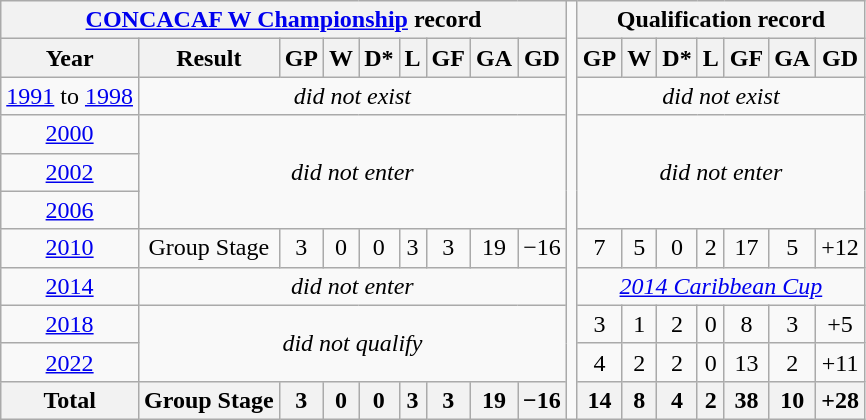<table class="wikitable" style="text-align: center">
<tr>
<th colspan=9><a href='#'>CONCACAF W Championship</a> record</th>
<td rowspan=13></td>
<th colspan=7>Qualification record</th>
</tr>
<tr>
<th>Year</th>
<th>Result</th>
<th>GP</th>
<th>W</th>
<th>D*</th>
<th>L</th>
<th>GF</th>
<th>GA</th>
<th>GD</th>
<th>GP</th>
<th>W</th>
<th>D*</th>
<th>L</th>
<th>GF</th>
<th>GA</th>
<th>GD</th>
</tr>
<tr>
<td> <a href='#'>1991</a> to  <a href='#'>1998</a></td>
<td colspan=8><em>did not exist</em></td>
<td colspan=7><em>did not exist</em></td>
</tr>
<tr>
<td> <a href='#'>2000</a></td>
<td colspan=8 rowspan=3><em>did not enter</em></td>
<td colspan=7 rowspan=3><em>did not enter</em></td>
</tr>
<tr>
<td> <a href='#'>2002</a></td>
</tr>
<tr>
<td> <a href='#'>2006</a></td>
</tr>
<tr>
<td> <a href='#'>2010</a></td>
<td>Group Stage</td>
<td>3</td>
<td>0</td>
<td>0</td>
<td>3</td>
<td>3</td>
<td>19</td>
<td>−16</td>
<td>7</td>
<td>5</td>
<td>0</td>
<td>2</td>
<td>17</td>
<td>5</td>
<td>+12</td>
</tr>
<tr>
<td> <a href='#'>2014</a></td>
<td colspan=8><em>did not enter</em></td>
<td colspan=7><em><a href='#'>2014 Caribbean Cup</a></em></td>
</tr>
<tr>
<td> <a href='#'>2018</a></td>
<td colspan=8 rowspan=2><em>did not qualify</em></td>
<td>3</td>
<td>1</td>
<td>2</td>
<td>0</td>
<td>8</td>
<td>3</td>
<td>+5</td>
</tr>
<tr>
<td> <a href='#'>2022</a></td>
<td>4</td>
<td>2</td>
<td>2</td>
<td>0</td>
<td>13</td>
<td>2</td>
<td>+11</td>
</tr>
<tr>
<th>Total</th>
<th>Group Stage</th>
<th>3</th>
<th>0</th>
<th>0</th>
<th>3</th>
<th>3</th>
<th>19</th>
<th>−16</th>
<th>14</th>
<th>8</th>
<th>4</th>
<th>2</th>
<th>38</th>
<th>10</th>
<th>+28</th>
</tr>
</table>
